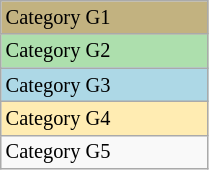<table class="wikitable" style="font-size:85%;" width=11%>
<tr bgcolor=#C2B280>
<td>Category G1</td>
</tr>
<tr bgcolor="#ADDFAD">
<td>Category G2</td>
</tr>
<tr bgcolor="lightblue">
<td>Category G3</td>
</tr>
<tr bgcolor=#ffecb2>
<td>Category G4</td>
</tr>
<tr>
<td>Category G5</td>
</tr>
</table>
